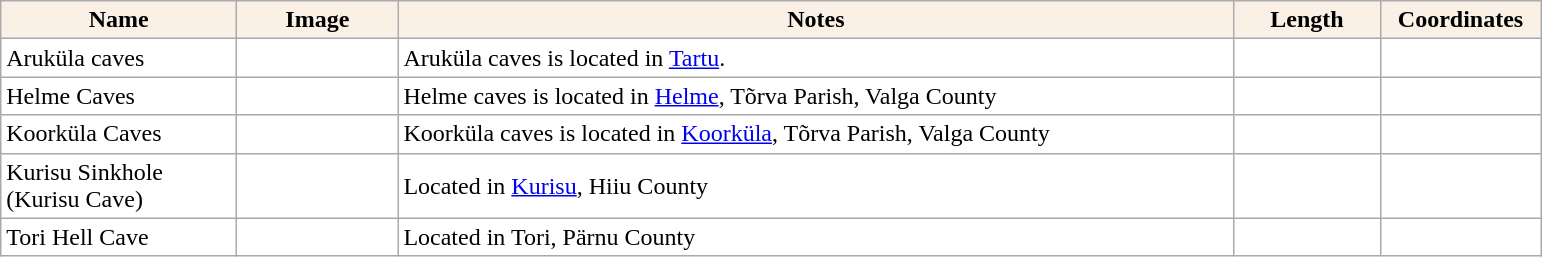<table class="sortable wikitable plainrowheaders" border="0" style="background:#ffffff" align="top" class="sortable wikitable">
<tr>
<th scope="col" style="background-color:Linen; color:Black" width=150 px>Name</th>
<th scope="col" style="background-color:Linen; color:Black" width=100 px>Image</th>
<th scope="col" style="background:Linen; color:Black" width=550 px>Notes</th>
<th scope="col" style="background-color:Linen; color:Black" width=90 px>Length</th>
<th scope="col" style="background:Linen; color:Black" width=100 px>Coordinates</th>
</tr>
<tr>
<td !scope="row" style="background:#ffffff">Aruküla caves</td>
<td></td>
<td>Aruküla caves is located in <a href='#'>Tartu</a>.</td>
<td></td>
<td></td>
</tr>
<tr>
<td !scope="row" style="background:#ffffff">Helme Caves</td>
<td></td>
<td>Helme caves is located in <a href='#'>Helme</a>, Tõrva Parish, Valga County</td>
<td></td>
<td></td>
</tr>
<tr>
<td !scope="row" style="background:#ffffff">Koorküla Caves</td>
<td></td>
<td>Koorküla caves is located in <a href='#'>Koorküla</a>, Tõrva Parish, Valga County</td>
<td></td>
<td></td>
</tr>
<tr>
<td>Kurisu Sinkhole (Kurisu Cave)</td>
<td></td>
<td>Located in <a href='#'>Kurisu</a>, Hiiu County</td>
<td></td>
<td></td>
</tr>
<tr>
<td>Tori Hell Cave</td>
<td></td>
<td>Located in Tori, Pärnu County</td>
<td></td>
<td></td>
</tr>
</table>
